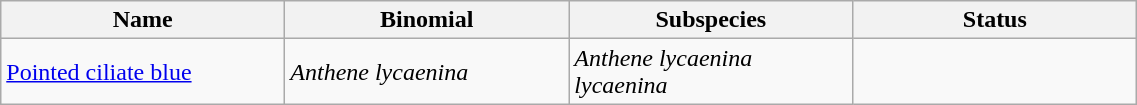<table width=60% class="wikitable">
<tr>
<th width=20%>Name</th>
<th width=20%>Binomial</th>
<th width=20%>Subspecies</th>
<th width=20%>Status</th>
</tr>
<tr>
<td><a href='#'>Pointed ciliate blue</a><br>
</td>
<td><em>Anthene lycaenina</em></td>
<td><em>Anthene lycaenina lycaenina</em></td>
<td></td>
</tr>
</table>
